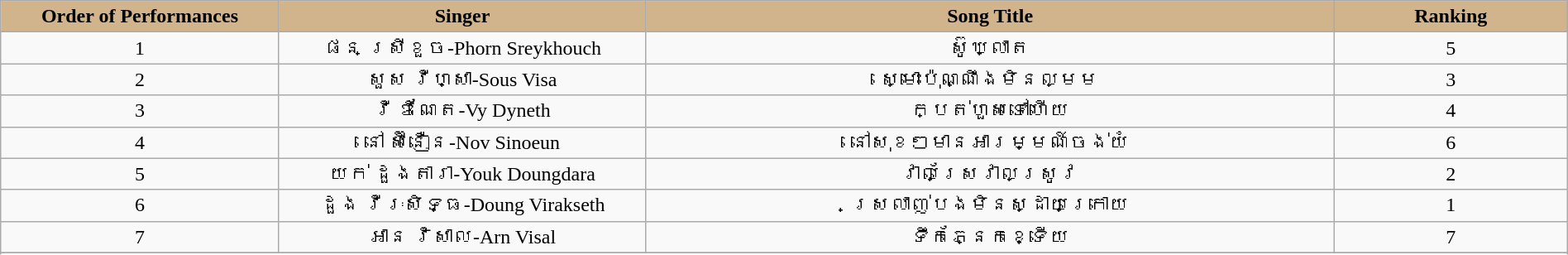<table class="wikitable sortable mw-collapsible" width="100%" style="text-align:center">
<tr align=center style="background:tan">
<td style="width:5%"><strong>Order of Performances</strong></td>
<td style="width:8%"><strong>Singer</strong></td>
<td style="width:15%"><strong>Song Title</strong></td>
<td style="width:5%"><strong>Ranking</strong></td>
</tr>
<tr>
<td>1</td>
<td>ផន ស្រីខួច-Phorn Sreykhouch</td>
<td>ស៊ូឃ្លាត</td>
<td>5</td>
</tr>
<tr align="center">
<td>2</td>
<td>សួស វីហ្សា-Sous Visa</td>
<td>ស្មោះប៉ុណ្ណឹងមិនល្មម</td>
<td>3</td>
</tr>
<tr align="center">
<td>3</td>
<td>វី ឌីណែត-Vy Dyneth</td>
<td>ក្បត់ហួសទៅហើយ</td>
<td>4</td>
</tr>
<tr align="center">
<td>4</td>
<td>នៅ ស៊ីនឿន-Nov Sinoeun</td>
<td>នៅសុខៗមានអារម្មណ៍ចង់យំ</td>
<td>6</td>
</tr>
<tr align="center">
<td>5</td>
<td>យក់ ដួងតារា-Youk Doungdara</td>
<td>វាលស្រែវាលស្រូវ</td>
<td>2</td>
</tr>
<tr align="center">
<td>6</td>
<td>ដួង វីរៈសិទ្ធ-Doung Virakseth</td>
<td>ស្រលាញ់បងមិនស្ដាយក្រោយ</td>
<td>1</td>
</tr>
<tr align="center">
<td>7</td>
<td>អាន វិសាល-Arn Visal</td>
<td>ទឹកភ្នែកខ្ទើយ</td>
<td>7</td>
</tr>
<tr align="center">
</tr>
<tr>
</tr>
</table>
